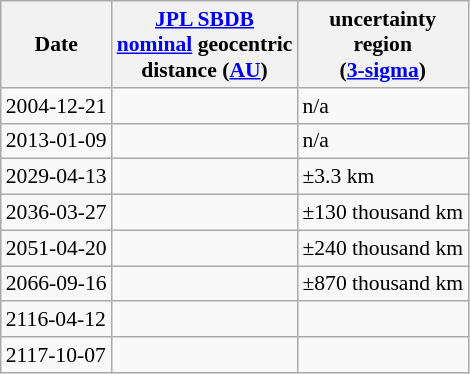<table class="wikitable sortable" style="font-size: 0.9em;">
<tr>
<th>Date</th>
<th><a href='#'>JPL SBDB</a><br><a href='#'>nominal</a> geocentric<br>distance (<a href='#'>AU</a>)</th>
<th class=unsortable>uncertainty<br>region<br>(<a href='#'>3-sigma</a>)</th>
</tr>
<tr>
<td>2004-12-21</td>
<td></td>
<td>n/a</td>
</tr>
<tr>
<td>2013-01-09</td>
<td></td>
<td>n/a</td>
</tr>
<tr id=2029>
<td>2029-04-13</td>
<td></td>
<td>±3.3 km</td>
</tr>
<tr id=2036>
<td>2036-03-27</td>
<td></td>
<td>±130 thousand km</td>
</tr>
<tr>
<td>2051-04-20</td>
<td></td>
<td>±240 thousand km</td>
</tr>
<tr>
<td>2066-09-16</td>
<td></td>
<td>±870 thousand km</td>
</tr>
<tr>
<td>2116-04-12</td>
<td></td>
<td></td>
</tr>
<tr>
<td>2117-10-07</td>
<td></td>
<td></td>
</tr>
</table>
